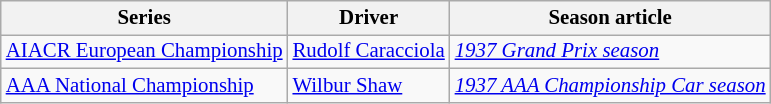<table class="wikitable" style="font-size: 87%;">
<tr>
<th>Series</th>
<th>Driver</th>
<th>Season article</th>
</tr>
<tr>
<td><a href='#'>AIACR European Championship</a></td>
<td> <a href='#'>Rudolf Caracciola</a></td>
<td><em><a href='#'>1937 Grand Prix season</a></em></td>
</tr>
<tr>
<td><a href='#'>AAA National Championship</a></td>
<td> <a href='#'>Wilbur Shaw</a></td>
<td><em><a href='#'>1937 AAA Championship Car season</a></em></td>
</tr>
</table>
